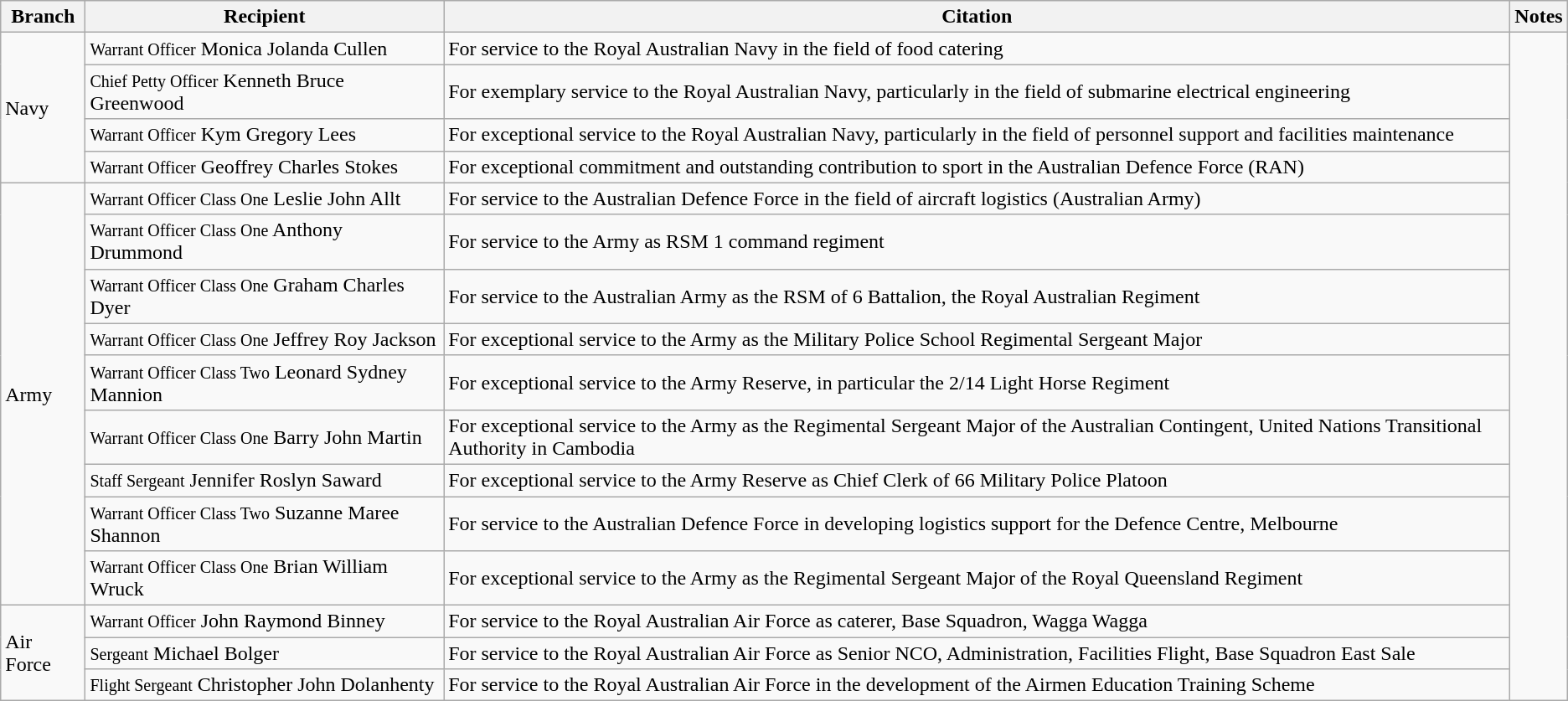<table class="wikitable">
<tr>
<th>Branch</th>
<th>Recipient</th>
<th>Citation</th>
<th>Notes</th>
</tr>
<tr>
<td rowspan="4">Navy</td>
<td><small>Warrant Officer</small> Monica Jolanda Cullen</td>
<td>For service to the Royal Australian Navy in the field of food catering</td>
<td rowspan="16"></td>
</tr>
<tr>
<td><small>Chief Petty Officer</small> Kenneth Bruce Greenwood</td>
<td>For exemplary service to the Royal Australian Navy, particularly in the field of submarine electrical engineering</td>
</tr>
<tr>
<td><small>Warrant Officer</small> Kym Gregory Lees</td>
<td>For exceptional service to the Royal Australian Navy, particularly in the field of personnel support and facilities maintenance</td>
</tr>
<tr>
<td><small>Warrant Officer</small> Geoffrey Charles Stokes</td>
<td>For exceptional commitment and outstanding contribution to sport in the Australian Defence Force (RAN)</td>
</tr>
<tr>
<td rowspan="9">Army</td>
<td><small>Warrant Officer Class One</small> Leslie John Allt</td>
<td>For service to the Australian Defence Force in the field of aircraft logistics (Australian Army)</td>
</tr>
<tr>
<td><small>Warrant Officer Class One</small> Anthony Drummond</td>
<td>For service to the Army as RSM 1 command regiment</td>
</tr>
<tr>
<td><small>Warrant Officer Class One</small> Graham Charles Dyer</td>
<td>For service to the Australian Army as the RSM of 6 Battalion, the Royal Australian Regiment</td>
</tr>
<tr>
<td><small>Warrant Officer Class One</small> Jeffrey Roy Jackson</td>
<td>For exceptional service to the Army as the Military Police School Regimental Sergeant Major</td>
</tr>
<tr>
<td><small>Warrant Officer Class Two</small> Leonard Sydney Mannion</td>
<td>For exceptional service to the Army Reserve, in particular the 2/14 Light Horse Regiment</td>
</tr>
<tr>
<td><small>Warrant Officer Class One</small> Barry John Martin</td>
<td>For exceptional service to the Army as the Regimental Sergeant Major of the Australian Contingent, United Nations Transitional Authority in Cambodia</td>
</tr>
<tr>
<td><small>Staff Sergeant</small> Jennifer Roslyn Saward</td>
<td>For exceptional service to the Army Reserve as Chief Clerk of 66 Military Police Platoon</td>
</tr>
<tr>
<td><small>Warrant Officer Class Two</small> Suzanne Maree Shannon</td>
<td>For service to the Australian Defence Force in developing logistics support for the Defence Centre, Melbourne</td>
</tr>
<tr>
<td><small>Warrant Officer Class One</small> Brian William Wruck</td>
<td>For exceptional service to the Army as the Regimental Sergeant Major of the Royal Queensland Regiment</td>
</tr>
<tr>
<td rowspan="3">Air Force</td>
<td><small>Warrant Officer</small> John Raymond Binney</td>
<td>For service to the Royal Australian Air Force as caterer, Base Squadron, Wagga Wagga</td>
</tr>
<tr>
<td><small>Sergeant</small> Michael Bolger</td>
<td>For service to the Royal Australian Air Force as Senior NCO, Administration, Facilities Flight, Base Squadron East Sale</td>
</tr>
<tr>
<td><small>Flight Sergeant</small> Christopher John Dolanhenty</td>
<td>For service to the Royal Australian Air Force in the development of the Airmen Education Training Scheme</td>
</tr>
</table>
